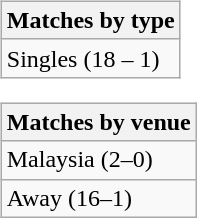<table>
<tr valign=top>
<td><br><table class=wikitable>
<tr>
<th>Matches by type</th>
</tr>
<tr>
<td>Singles (18 – 1)</td>
</tr>
</table>
<table class=wikitable>
<tr>
<th>Matches by venue</th>
</tr>
<tr>
<td>Malaysia (2–0)</td>
</tr>
<tr>
<td>Away (16–1)</td>
</tr>
</table>
</td>
</tr>
</table>
